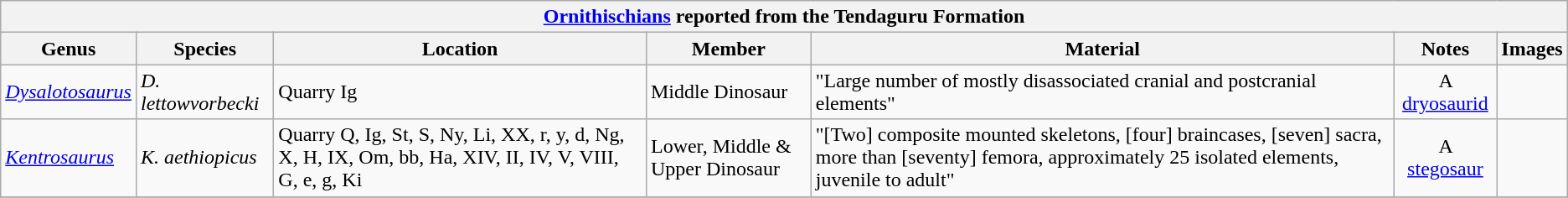<table class="wikitable sortable" align="center">
<tr>
<th colspan="7" align="center"><strong><a href='#'>Ornithischians</a> reported from the Tendaguru Formation</strong></th>
</tr>
<tr>
<th>Genus</th>
<th>Species</th>
<th>Location</th>
<th>Member</th>
<th>Material</th>
<th>Notes</th>
<th>Images</th>
</tr>
<tr>
<td><em><a href='#'>Dysalotosaurus</a></em></td>
<td><em>D. lettowvorbecki</em></td>
<td>Quarry Ig</td>
<td>Middle Dinosaur</td>
<td>"Large number of mostly disassociated cranial and postcranial elements"</td>
<td align=center>A <a href='#'>dryosaurid</a></td>
<td></td>
</tr>
<tr>
<td><em><a href='#'>Kentrosaurus</a></em></td>
<td><em>K. aethiopicus</em></td>
<td>Quarry Q, Ig, St, S, Ny, Li, XX, r, y, d, Ng, X, H, IX, Om, bb, Ha, XIV, II, IV, V, VIII, G, e, g, Ki</td>
<td>Lower, Middle & Upper Dinosaur</td>
<td>"[Two] composite mounted skeletons, [four] braincases, [seven] sacra, more than [seventy] femora, approximately 25 isolated elements, juvenile to adult"</td>
<td align=center>A <a href='#'>stegosaur</a></td>
<td></td>
</tr>
<tr>
</tr>
</table>
